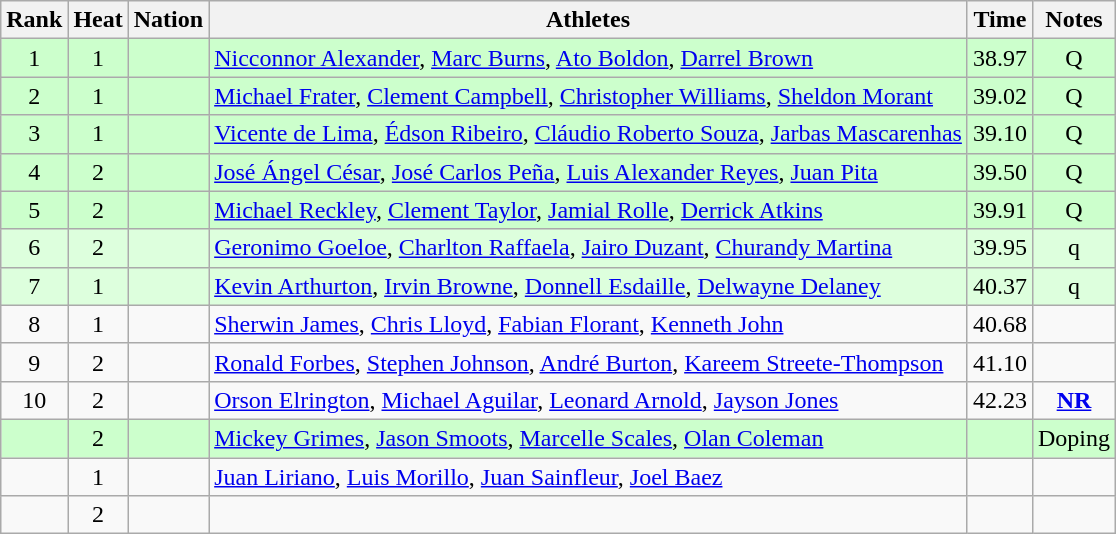<table class="wikitable sortable" style="text-align:center">
<tr>
<th>Rank</th>
<th>Heat</th>
<th>Nation</th>
<th>Athletes</th>
<th>Time</th>
<th>Notes</th>
</tr>
<tr bgcolor=ccffcc>
<td>1</td>
<td>1</td>
<td align=left></td>
<td align=left><a href='#'>Nicconnor Alexander</a>, <a href='#'>Marc Burns</a>, <a href='#'>Ato Boldon</a>, <a href='#'>Darrel Brown</a></td>
<td>38.97</td>
<td>Q</td>
</tr>
<tr bgcolor=ccffcc>
<td>2</td>
<td>1</td>
<td align=left></td>
<td align=left><a href='#'>Michael Frater</a>, <a href='#'>Clement Campbell</a>, <a href='#'>Christopher Williams</a>, <a href='#'>Sheldon Morant</a></td>
<td>39.02</td>
<td>Q</td>
</tr>
<tr bgcolor=ccffcc>
<td>3</td>
<td>1</td>
<td align=left></td>
<td align=left><a href='#'>Vicente de Lima</a>, <a href='#'>Édson Ribeiro</a>, <a href='#'>Cláudio Roberto Souza</a>, <a href='#'>Jarbas Mascarenhas</a></td>
<td>39.10</td>
<td>Q</td>
</tr>
<tr bgcolor=ccffcc>
<td>4</td>
<td>2</td>
<td align=left></td>
<td align=left><a href='#'>José Ángel César</a>, <a href='#'>José Carlos Peña</a>, <a href='#'>Luis Alexander Reyes</a>, <a href='#'>Juan Pita</a></td>
<td>39.50</td>
<td>Q</td>
</tr>
<tr bgcolor=ccffcc>
<td>5</td>
<td>2</td>
<td align=left></td>
<td align=left><a href='#'>Michael Reckley</a>, <a href='#'>Clement Taylor</a>, <a href='#'>Jamial Rolle</a>, <a href='#'>Derrick Atkins</a></td>
<td>39.91</td>
<td>Q</td>
</tr>
<tr bgcolor=ddffdd>
<td>6</td>
<td>2</td>
<td align=left></td>
<td align=left><a href='#'>Geronimo Goeloe</a>, <a href='#'>Charlton Raffaela</a>, <a href='#'>Jairo Duzant</a>, <a href='#'>Churandy Martina</a></td>
<td>39.95</td>
<td>q</td>
</tr>
<tr bgcolor=ddffdd>
<td>7</td>
<td>1</td>
<td align=left></td>
<td align=left><a href='#'>Kevin Arthurton</a>, <a href='#'>Irvin Browne</a>, <a href='#'>Donnell Esdaille</a>, <a href='#'>Delwayne Delaney</a></td>
<td>40.37</td>
<td>q</td>
</tr>
<tr>
<td>8</td>
<td>1</td>
<td align=left></td>
<td align=left><a href='#'>Sherwin James</a>, <a href='#'>Chris Lloyd</a>, <a href='#'>Fabian Florant</a>, <a href='#'>Kenneth John</a></td>
<td>40.68</td>
<td></td>
</tr>
<tr>
<td>9</td>
<td>2</td>
<td align=left></td>
<td align=left><a href='#'>Ronald Forbes</a>, <a href='#'>Stephen Johnson</a>, <a href='#'>André Burton</a>, <a href='#'>Kareem Streete-Thompson</a></td>
<td>41.10</td>
<td></td>
</tr>
<tr>
<td>10</td>
<td>2</td>
<td align=left></td>
<td align=left><a href='#'>Orson Elrington</a>, <a href='#'>Michael Aguilar</a>, <a href='#'>Leonard Arnold</a>, <a href='#'>Jayson Jones</a></td>
<td>42.23</td>
<td><strong><a href='#'>NR</a></strong></td>
</tr>
<tr bgcolor=ccffcc>
<td></td>
<td>2</td>
<td align=left></td>
<td align=left><a href='#'>Mickey Grimes</a>, <a href='#'>Jason Smoots</a>, <a href='#'>Marcelle Scales</a>, <a href='#'>Olan Coleman</a></td>
<td></td>
<td>Doping</td>
</tr>
<tr>
<td></td>
<td>1</td>
<td align=left></td>
<td align=left><a href='#'>Juan Liriano</a>, <a href='#'>Luis Morillo</a>, <a href='#'>Juan Sainfleur</a>, <a href='#'>Joel Baez</a></td>
<td></td>
<td></td>
</tr>
<tr>
<td></td>
<td>2</td>
<td align=left></td>
<td></td>
<td></td>
<td></td>
</tr>
</table>
